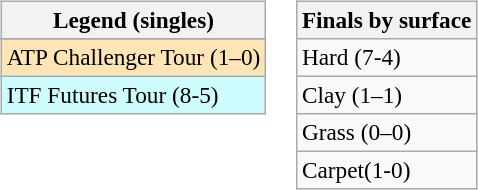<table>
<tr valign=top>
<td><br><table class=wikitable style=font-size:97%>
<tr>
<th>Legend (singles)</th>
</tr>
<tr bgcolor=e5d1cb>
</tr>
<tr bgcolor=moccasin>
<td>ATP Challenger Tour (1–0)</td>
</tr>
<tr bgcolor=cffcff>
<td>ITF Futures Tour (8-5)</td>
</tr>
</table>
</td>
<td><br><table class=wikitable style=font-size:97%>
<tr>
<th>Finals by surface</th>
</tr>
<tr>
<td>Hard (7-4)</td>
</tr>
<tr>
<td>Clay (1–1)</td>
</tr>
<tr>
<td>Grass (0–0)</td>
</tr>
<tr>
<td>Carpet(1-0)</td>
</tr>
</table>
</td>
</tr>
</table>
